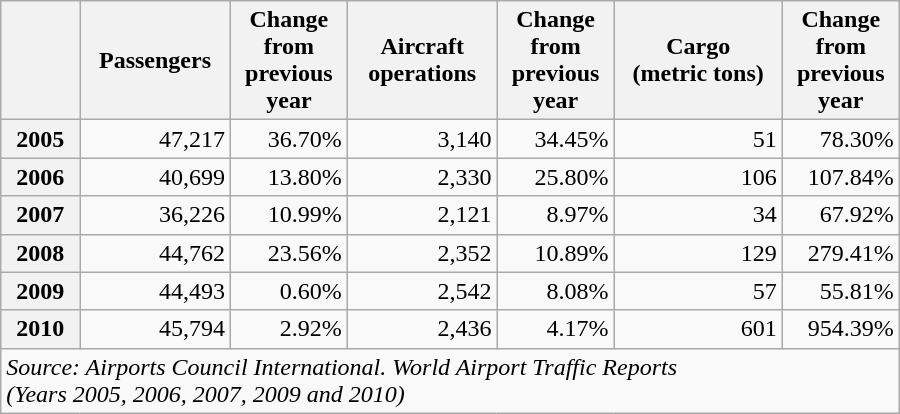<table class="wikitable"  style="text-align:right; width:600px">
<tr>
<th style="width:50px"></th>
<th style="width:100px">Passengers</th>
<th style="width:75px">Change from previous year</th>
<th style="width:100px">Aircraft operations</th>
<th style="width:75px">Change from previous year</th>
<th style="width:125px">Cargo<br>(metric tons)</th>
<th style="width:75px">Change from previous year</th>
</tr>
<tr>
<th>2005</th>
<td>47,217</td>
<td> 36.70%</td>
<td>3,140</td>
<td> 34.45%</td>
<td>51</td>
<td> 78.30%</td>
</tr>
<tr>
<th>2006</th>
<td>40,699</td>
<td> 13.80%</td>
<td>2,330</td>
<td> 25.80%</td>
<td>106</td>
<td>107.84%</td>
</tr>
<tr>
<th>2007</th>
<td>36,226</td>
<td> 10.99%</td>
<td>2,121</td>
<td>  8.97%</td>
<td>34</td>
<td> 67.92%</td>
</tr>
<tr>
<th>2008</th>
<td>44,762</td>
<td> 23.56%</td>
<td>2,352</td>
<td> 10.89%</td>
<td>129</td>
<td>279.41%</td>
</tr>
<tr>
<th>2009</th>
<td>44,493</td>
<td>  0.60%</td>
<td>2,542</td>
<td>  8.08%</td>
<td>57</td>
<td> 55.81%</td>
</tr>
<tr>
<th>2010</th>
<td>45,794</td>
<td>  2.92%</td>
<td>2,436</td>
<td>  4.17%</td>
<td>601</td>
<td>954.39%</td>
</tr>
<tr>
<td colspan="7" style="text-align:left;"><em>Source: Airports Council International. World Airport Traffic Reports<br>(Years 2005, 2006, 2007, 2009 and 2010)</em></td>
</tr>
</table>
